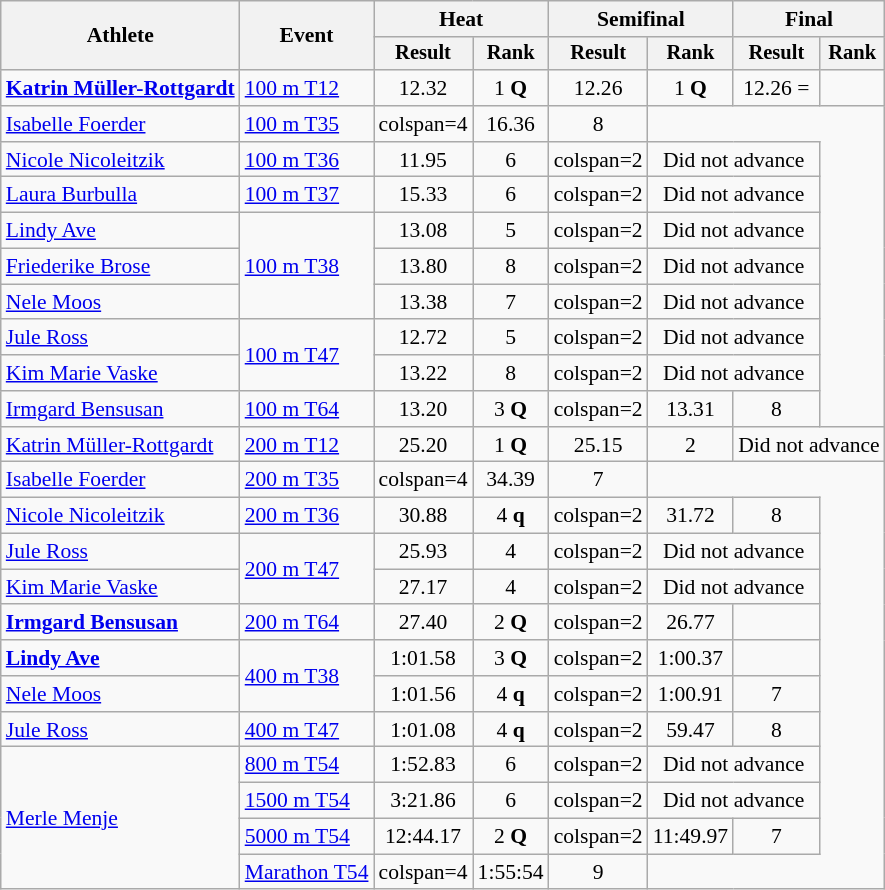<table class="wikitable" style="font-size:90%">
<tr>
<th rowspan="2">Athlete</th>
<th rowspan="2">Event</th>
<th colspan="2">Heat</th>
<th colspan="2">Semifinal</th>
<th colspan="2">Final</th>
</tr>
<tr style="font-size:95%">
<th>Result</th>
<th>Rank</th>
<th>Result</th>
<th>Rank</th>
<th>Result</th>
<th>Rank</th>
</tr>
<tr align=center>
<td align=left><strong><a href='#'>Katrin Müller-Rottgardt</a></strong></td>
<td align=left><a href='#'>100 m T12</a></td>
<td>12.32 </td>
<td>1 <strong>Q</strong></td>
<td>12.26 </td>
<td>1 <strong>Q</strong></td>
<td>12.26 =</td>
<td></td>
</tr>
<tr align=center>
<td align=left><a href='#'>Isabelle Foerder</a></td>
<td align=left><a href='#'>100 m T35</a></td>
<td>colspan=4</td>
<td>16.36</td>
<td>8</td>
</tr>
<tr align=center>
<td align=left><a href='#'>Nicole Nicoleitzik</a></td>
<td align=left><a href='#'>100 m T36</a></td>
<td>11.95</td>
<td>6</td>
<td>colspan=2</td>
<td colspan=2>Did not advance</td>
</tr>
<tr align=center>
<td align=left><a href='#'>Laura Burbulla</a></td>
<td align=left><a href='#'>100 m T37</a></td>
<td>15.33 </td>
<td>6</td>
<td>colspan=2</td>
<td colspan=2>Did not advance</td>
</tr>
<tr align=center>
<td align=left><a href='#'>Lindy Ave</a></td>
<td align=left rowspan=3><a href='#'>100 m T38</a></td>
<td>13.08 </td>
<td>5</td>
<td>colspan=2</td>
<td colspan=2>Did not advance</td>
</tr>
<tr align=center>
<td align=left><a href='#'>Friederike Brose</a></td>
<td>13.80</td>
<td>8</td>
<td>colspan=2</td>
<td colspan=2>Did not advance</td>
</tr>
<tr align=center>
<td align=left><a href='#'>Nele Moos</a></td>
<td>13.38 </td>
<td>7</td>
<td>colspan=2</td>
<td colspan=2>Did not advance</td>
</tr>
<tr align=center>
<td align=left><a href='#'>Jule Ross</a></td>
<td align=left rowspan=2><a href='#'>100 m T47</a></td>
<td>12.72 </td>
<td>5</td>
<td>colspan=2</td>
<td colspan=2>Did not advance</td>
</tr>
<tr align=center>
<td align=left><a href='#'>Kim Marie Vaske</a></td>
<td>13.22</td>
<td>8</td>
<td>colspan=2</td>
<td colspan=2>Did not advance</td>
</tr>
<tr align=center>
<td align=left><a href='#'>Irmgard Bensusan</a></td>
<td align=left><a href='#'>100 m T64</a></td>
<td>13.20</td>
<td>3 <strong>Q</strong></td>
<td>colspan=2</td>
<td>13.31</td>
<td>8</td>
</tr>
<tr align=center>
<td align=left><a href='#'>Katrin Müller-Rottgardt</a></td>
<td align=left><a href='#'>200 m T12</a></td>
<td>25.20 </td>
<td>1 <strong>Q</strong></td>
<td>25.15 </td>
<td>2</td>
<td colspan=2>Did not advance</td>
</tr>
<tr align=center>
<td align=left><a href='#'>Isabelle Foerder</a></td>
<td align=left><a href='#'>200 m T35</a></td>
<td>colspan=4</td>
<td>34.39</td>
<td>7</td>
</tr>
<tr align=center>
<td align=left><a href='#'>Nicole Nicoleitzik</a></td>
<td align=left><a href='#'>200 m T36</a></td>
<td>30.88</td>
<td>4 <strong>q</strong></td>
<td>colspan=2</td>
<td>31.72</td>
<td>8</td>
</tr>
<tr align=center>
<td align=left><a href='#'>Jule Ross</a></td>
<td align=left rowspan=2><a href='#'>200 m T47</a></td>
<td>25.93 </td>
<td>4</td>
<td>colspan=2</td>
<td colspan=2>Did not advance</td>
</tr>
<tr align=center>
<td align=left><a href='#'>Kim Marie Vaske</a></td>
<td>27.17 </td>
<td>4</td>
<td>colspan=2</td>
<td colspan=2>Did not advance</td>
</tr>
<tr align=center>
<td align=left><strong><a href='#'>Irmgard Bensusan</a></strong></td>
<td align=left><a href='#'>200 m T64</a></td>
<td>27.40</td>
<td>2 <strong>Q</strong></td>
<td>colspan=2</td>
<td>26.77 </td>
<td></td>
</tr>
<tr align=center>
<td align=left><strong><a href='#'>Lindy Ave</a></strong></td>
<td align=left rowspan=2><a href='#'>400 m T38</a></td>
<td>1:01.58</td>
<td>3 <strong>Q</strong></td>
<td>colspan=2</td>
<td>1:00.37 </td>
<td></td>
</tr>
<tr align=center>
<td align=left><a href='#'>Nele Moos</a></td>
<td>1:01.56</td>
<td>4 <strong>q</strong></td>
<td>colspan=2</td>
<td>1:00.91 </td>
<td>7</td>
</tr>
<tr align=center>
<td align=left><a href='#'>Jule Ross</a></td>
<td align=left><a href='#'>400 m T47</a></td>
<td>1:01.08</td>
<td>4 <strong>q</strong></td>
<td>colspan=2</td>
<td>59.47</td>
<td>8</td>
</tr>
<tr align=center>
<td align=left rowspan=4><a href='#'>Merle Menje</a></td>
<td align=left><a href='#'>800 m T54</a></td>
<td>1:52.83</td>
<td>6</td>
<td>colspan=2</td>
<td colspan=2>Did not advance</td>
</tr>
<tr align=center>
<td align=left><a href='#'>1500 m T54</a></td>
<td>3:21.86</td>
<td>6</td>
<td>colspan=2</td>
<td colspan=2>Did not advance</td>
</tr>
<tr align=center>
<td align=left><a href='#'>5000 m T54</a></td>
<td>12:44.17</td>
<td>2 <strong>Q</strong></td>
<td>colspan=2</td>
<td>11:49.97</td>
<td>7</td>
</tr>
<tr align=center>
<td align=left><a href='#'>Marathon T54</a></td>
<td>colspan=4</td>
<td>1:55:54</td>
<td>9</td>
</tr>
</table>
